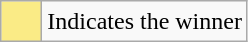<table class="wikitable">
<tr>
<td style="background:#FAEB86; height:20px; width:20px"></td>
<td>Indicates the winner</td>
</tr>
</table>
